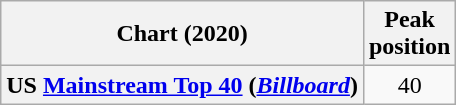<table class="wikitable plainrowheaders" style="text-align:center">
<tr>
<th scope="col">Chart (2020)</th>
<th scope="col">Peak<br>position</th>
</tr>
<tr>
<th scope="row">US <a href='#'>Mainstream Top 40</a> (<em><a href='#'>Billboard</a></em>)</th>
<td>40</td>
</tr>
</table>
